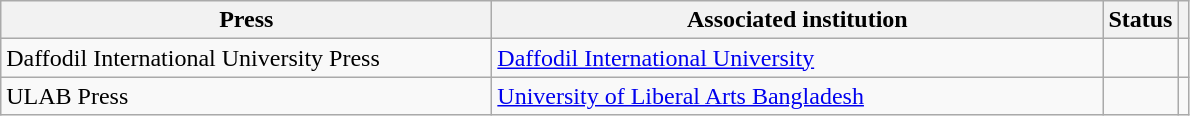<table class="wikitable sortable">
<tr>
<th style="width:20em">Press</th>
<th style="width:25em">Associated institution</th>
<th>Status</th>
<th></th>
</tr>
<tr>
<td>Daffodil International University Press</td>
<td><a href='#'>Daffodil International University</a></td>
<td></td>
<td></td>
</tr>
<tr>
<td>ULAB Press</td>
<td><a href='#'>University of Liberal Arts Bangladesh</a></td>
<td></td>
<td></td>
</tr>
</table>
